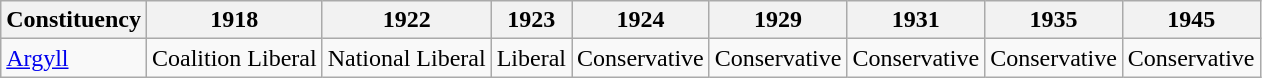<table class="wikitable sortable">
<tr>
<th>Constituency</th>
<th>1918</th>
<th>1922</th>
<th>1923</th>
<th>1924</th>
<th>1929</th>
<th>1931</th>
<th>1935</th>
<th>1945</th>
</tr>
<tr>
<td><a href='#'>Argyll</a></td>
<td bgcolor=>Coalition Liberal</td>
<td bgcolor=>National Liberal</td>
<td bgcolor=>Liberal</td>
<td bgcolor=>Conservative</td>
<td bgcolor=>Conservative</td>
<td bgcolor=>Conservative</td>
<td bgcolor=>Conservative</td>
<td bgcolor=>Conservative</td>
</tr>
</table>
